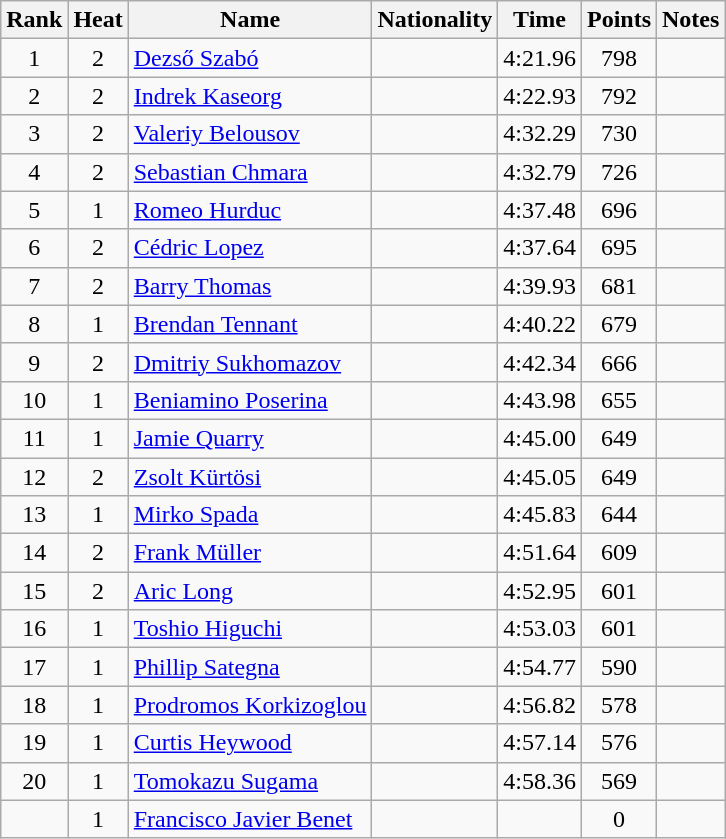<table class="wikitable sortable" style="text-align:center">
<tr>
<th>Rank</th>
<th>Heat</th>
<th>Name</th>
<th>Nationality</th>
<th>Time</th>
<th>Points</th>
<th>Notes</th>
</tr>
<tr>
<td>1</td>
<td>2</td>
<td align="left"><a href='#'>Dezső Szabó</a></td>
<td align=left></td>
<td>4:21.96</td>
<td>798</td>
<td></td>
</tr>
<tr>
<td>2</td>
<td>2</td>
<td align="left"><a href='#'>Indrek Kaseorg</a></td>
<td align=left></td>
<td>4:22.93</td>
<td>792</td>
<td></td>
</tr>
<tr>
<td>3</td>
<td>2</td>
<td align="left"><a href='#'>Valeriy Belousov</a></td>
<td align=left></td>
<td>4:32.29</td>
<td>730</td>
<td></td>
</tr>
<tr>
<td>4</td>
<td>2</td>
<td align="left"><a href='#'>Sebastian Chmara</a></td>
<td align=left></td>
<td>4:32.79</td>
<td>726</td>
<td></td>
</tr>
<tr>
<td>5</td>
<td>1</td>
<td align="left"><a href='#'>Romeo Hurduc</a></td>
<td align=left></td>
<td>4:37.48</td>
<td>696</td>
<td></td>
</tr>
<tr>
<td>6</td>
<td>2</td>
<td align="left"><a href='#'>Cédric Lopez</a></td>
<td align=left></td>
<td>4:37.64</td>
<td>695</td>
<td></td>
</tr>
<tr>
<td>7</td>
<td>2</td>
<td align="left"><a href='#'>Barry Thomas</a></td>
<td align=left></td>
<td>4:39.93</td>
<td>681</td>
<td></td>
</tr>
<tr>
<td>8</td>
<td>1</td>
<td align="left"><a href='#'>Brendan Tennant</a></td>
<td align=left></td>
<td>4:40.22</td>
<td>679</td>
<td></td>
</tr>
<tr>
<td>9</td>
<td>2</td>
<td align="left"><a href='#'>Dmitriy Sukhomazov</a></td>
<td align=left></td>
<td>4:42.34</td>
<td>666</td>
<td></td>
</tr>
<tr>
<td>10</td>
<td>1</td>
<td align="left"><a href='#'>Beniamino Poserina</a></td>
<td align=left></td>
<td>4:43.98</td>
<td>655</td>
<td></td>
</tr>
<tr>
<td>11</td>
<td>1</td>
<td align="left"><a href='#'>Jamie Quarry</a></td>
<td align=left></td>
<td>4:45.00</td>
<td>649</td>
<td></td>
</tr>
<tr>
<td>12</td>
<td>2</td>
<td align="left"><a href='#'>Zsolt Kürtösi</a></td>
<td align=left></td>
<td>4:45.05</td>
<td>649</td>
<td></td>
</tr>
<tr>
<td>13</td>
<td>1</td>
<td align="left"><a href='#'>Mirko Spada</a></td>
<td align=left></td>
<td>4:45.83</td>
<td>644</td>
<td></td>
</tr>
<tr>
<td>14</td>
<td>2</td>
<td align="left"><a href='#'>Frank Müller</a></td>
<td align=left></td>
<td>4:51.64</td>
<td>609</td>
<td></td>
</tr>
<tr>
<td>15</td>
<td>2</td>
<td align="left"><a href='#'>Aric Long</a></td>
<td align=left></td>
<td>4:52.95</td>
<td>601</td>
<td></td>
</tr>
<tr>
<td>16</td>
<td>1</td>
<td align="left"><a href='#'>Toshio Higuchi</a></td>
<td align=left></td>
<td>4:53.03</td>
<td>601</td>
<td></td>
</tr>
<tr>
<td>17</td>
<td>1</td>
<td align="left"><a href='#'>Phillip Sategna</a></td>
<td align=left></td>
<td>4:54.77</td>
<td>590</td>
<td></td>
</tr>
<tr>
<td>18</td>
<td>1</td>
<td align="left"><a href='#'>Prodromos Korkizoglou</a></td>
<td align=left></td>
<td>4:56.82</td>
<td>578</td>
<td></td>
</tr>
<tr>
<td>19</td>
<td>1</td>
<td align="left"><a href='#'>Curtis Heywood</a></td>
<td align=left></td>
<td>4:57.14</td>
<td>576</td>
<td></td>
</tr>
<tr>
<td>20</td>
<td>1</td>
<td align="left"><a href='#'>Tomokazu Sugama</a></td>
<td align=left></td>
<td>4:58.36</td>
<td>569</td>
<td></td>
</tr>
<tr>
<td></td>
<td>1</td>
<td align="left"><a href='#'>Francisco Javier Benet</a></td>
<td align=left></td>
<td></td>
<td>0</td>
<td></td>
</tr>
</table>
